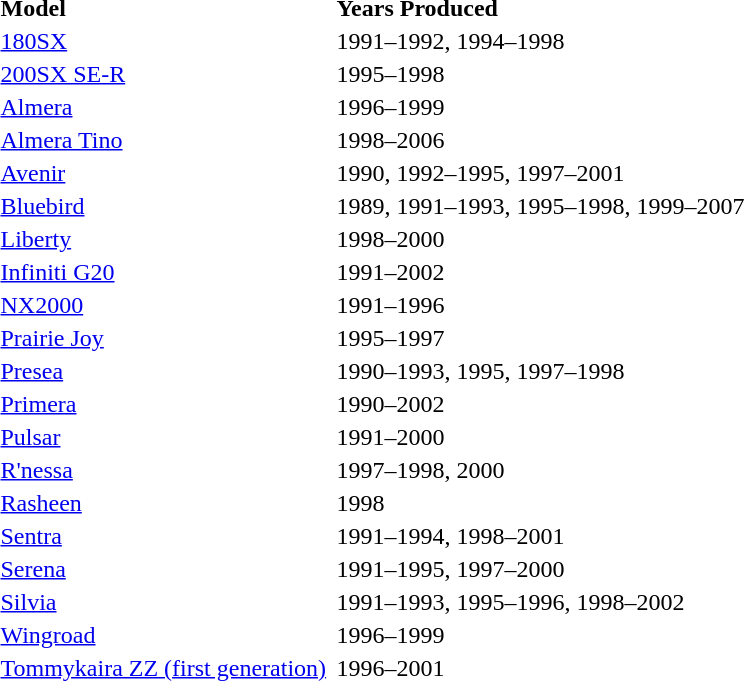<table border="0" width="40%">
<tr>
<th align="left">Model</th>
<th align="left">Years Produced</th>
</tr>
<tr>
<td><a href='#'>180SX</a></td>
<td>1991–1992, 1994–1998</td>
</tr>
<tr>
<td><a href='#'>200SX SE-R</a></td>
<td>1995–1998</td>
</tr>
<tr>
<td><a href='#'>Almera</a></td>
<td>1996–1999</td>
</tr>
<tr>
<td><a href='#'>Almera Tino</a></td>
<td>1998–2006</td>
</tr>
<tr>
<td><a href='#'>Avenir</a></td>
<td>1990, 1992–1995, 1997–2001</td>
</tr>
<tr>
<td><a href='#'>Bluebird</a></td>
<td>1989, 1991–1993, 1995–1998, 1999–2007</td>
</tr>
<tr>
<td><a href='#'>Liberty</a></td>
<td>1998–2000</td>
</tr>
<tr>
<td><a href='#'>Infiniti G20</a></td>
<td>1991–2002</td>
</tr>
<tr>
<td><a href='#'>NX2000</a></td>
<td>1991–1996</td>
</tr>
<tr>
<td><a href='#'>Prairie Joy</a></td>
<td>1995–1997</td>
</tr>
<tr>
<td><a href='#'>Presea</a></td>
<td>1990–1993, 1995, 1997–1998</td>
</tr>
<tr>
<td><a href='#'>Primera</a></td>
<td>1990–2002</td>
</tr>
<tr>
<td><a href='#'>Pulsar</a></td>
<td>1991–2000</td>
</tr>
<tr>
<td><a href='#'>R'nessa</a></td>
<td>1997–1998, 2000</td>
</tr>
<tr>
<td><a href='#'>Rasheen</a></td>
<td>1998</td>
</tr>
<tr>
<td><a href='#'>Sentra</a></td>
<td>1991–1994, 1998–2001</td>
</tr>
<tr>
<td><a href='#'>Serena</a></td>
<td>1991–1995, 1997–2000</td>
</tr>
<tr>
<td><a href='#'>Silvia</a></td>
<td>1991–1993, 1995–1996, 1998–2002</td>
</tr>
<tr>
<td><a href='#'>Wingroad</a></td>
<td>1996–1999</td>
</tr>
<tr>
<td><a href='#'>Tommykaira ZZ (first generation)</a></td>
<td>1996–2001</td>
</tr>
<tr>
</tr>
</table>
